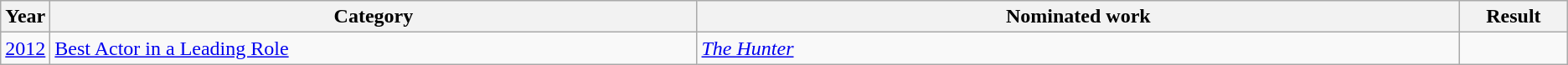<table class=wikitable>
<tr>
<th scope="col" style="width:1em;">Year</th>
<th scope="col" style="width:33em;">Category</th>
<th scope="col" style="width:39em;">Nominated work</th>
<th scope="col" style="width:5em;">Result</th>
</tr>
<tr>
<td><a href='#'>2012</a></td>
<td><a href='#'>Best Actor in a Leading Role</a></td>
<td><em><a href='#'>The Hunter</a></em></td>
<td></td>
</tr>
</table>
